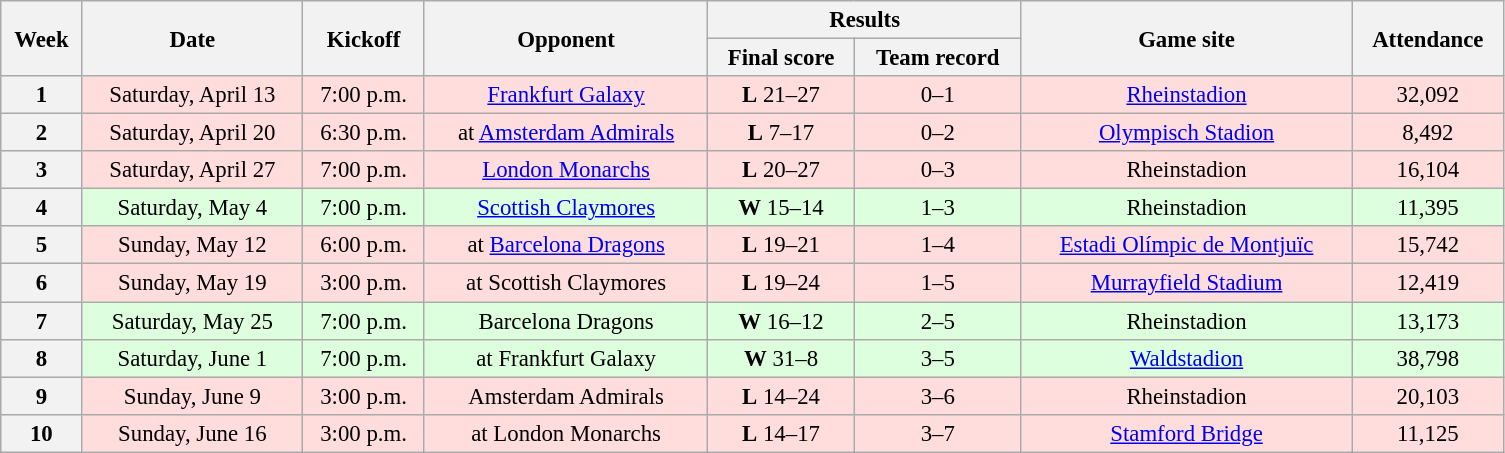<table class="wikitable" style="font-size:95%; text-align:center; width:66em">
<tr>
<th rowspan="2">Week</th>
<th rowspan="2">Date</th>
<th rowspan="2">Kickoff </th>
<th rowspan="2">Opponent</th>
<th colspan="2">Results</th>
<th rowspan="2">Game site</th>
<th rowspan="2">Attendance</th>
</tr>
<tr>
<th>Final score</th>
<th>Team record</th>
</tr>
<tr bgcolor="#FFDDDD">
<th>1</th>
<td>Saturday, April 13</td>
<td>7:00 p.m.</td>
<td><a href='#'>Frankfurt Galaxy</a></td>
<td><strong>L</strong> 21–27</td>
<td>0–1</td>
<td><a href='#'>Rheinstadion</a></td>
<td>32,092</td>
</tr>
<tr bgcolor="#FFDDDD">
<th>2</th>
<td>Saturday, April 20</td>
<td>6:30 p.m.</td>
<td>at <a href='#'>Amsterdam Admirals</a></td>
<td><strong>L</strong> 7–17</td>
<td>0–2</td>
<td><a href='#'>Olympisch Stadion</a></td>
<td>8,492</td>
</tr>
<tr bgcolor="#FFDDDD">
<th>3</th>
<td>Saturday, April 27</td>
<td>7:00 p.m.</td>
<td><a href='#'>London Monarchs</a></td>
<td><strong>L</strong> 20–27</td>
<td>0–3</td>
<td>Rheinstadion</td>
<td>16,104</td>
</tr>
<tr bgcolor="#DDFFDD">
<th>4</th>
<td>Saturday, May 4</td>
<td>7:00 p.m.</td>
<td><a href='#'>Scottish Claymores</a></td>
<td><strong>W</strong> 15–14</td>
<td>1–3</td>
<td>Rheinstadion</td>
<td>11,395</td>
</tr>
<tr bgcolor="#FFDDDD">
<th>5</th>
<td>Sunday, May 12</td>
<td>6:00 p.m.</td>
<td>at <a href='#'>Barcelona Dragons</a></td>
<td><strong>L</strong> 19–21</td>
<td>1–4</td>
<td><a href='#'>Estadi Olímpic de Montjuïc</a></td>
<td>15,742</td>
</tr>
<tr bgcolor="#FFDDDD">
<th>6</th>
<td>Sunday, May 19</td>
<td>3:00 p.m.</td>
<td>at Scottish Claymores</td>
<td><strong>L</strong> 19–24</td>
<td>1–5</td>
<td><a href='#'>Murrayfield Stadium</a></td>
<td>12,419</td>
</tr>
<tr bgcolor="#DDFFDD">
<th>7</th>
<td>Saturday, May 25</td>
<td>7:00 p.m.</td>
<td>Barcelona Dragons</td>
<td><strong>W</strong> 16–12</td>
<td>2–5</td>
<td>Rheinstadion</td>
<td>13,173</td>
</tr>
<tr bgcolor="#DDFFDD">
<th>8</th>
<td>Saturday, June 1</td>
<td>7:00 p.m.</td>
<td>at Frankfurt Galaxy</td>
<td><strong>W</strong> 31–8</td>
<td>3–5</td>
<td><a href='#'>Waldstadion</a></td>
<td>38,798</td>
</tr>
<tr bgcolor="#FFDDDD">
<th>9</th>
<td>Sunday, June 9</td>
<td>3:00 p.m.</td>
<td>Amsterdam Admirals</td>
<td><strong>L</strong> 14–24</td>
<td>3–6</td>
<td>Rheinstadion</td>
<td>20,103</td>
</tr>
<tr bgcolor="#FFDDDD">
<th>10</th>
<td>Sunday, June 16</td>
<td>3:00 p.m.</td>
<td>at London Monarchs</td>
<td><strong>L</strong> 14–17</td>
<td>3–7</td>
<td><a href='#'>Stamford Bridge</a></td>
<td>11,125</td>
</tr>
</table>
